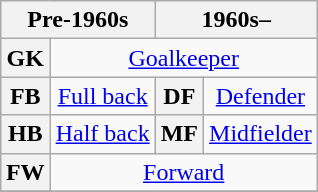<table class="wikitable plainrowheaders" style="text-align:center;margin-left:1em;float:right">
<tr>
<th colspan="2" scope="col">Pre-1960s</th>
<th colspan="2" scope="col">1960s–</th>
</tr>
<tr>
<th>GK</th>
<td colspan="3"><a href='#'>Goalkeeper</a></td>
</tr>
<tr>
<th>FB</th>
<td><a href='#'>Full back</a></td>
<th>DF</th>
<td><a href='#'>Defender</a></td>
</tr>
<tr>
<th>HB</th>
<td><a href='#'>Half back</a></td>
<th>MF</th>
<td><a href='#'>Midfielder</a></td>
</tr>
<tr>
<th>FW</th>
<td colspan="3"><a href='#'>Forward</a></td>
</tr>
<tr>
</tr>
</table>
